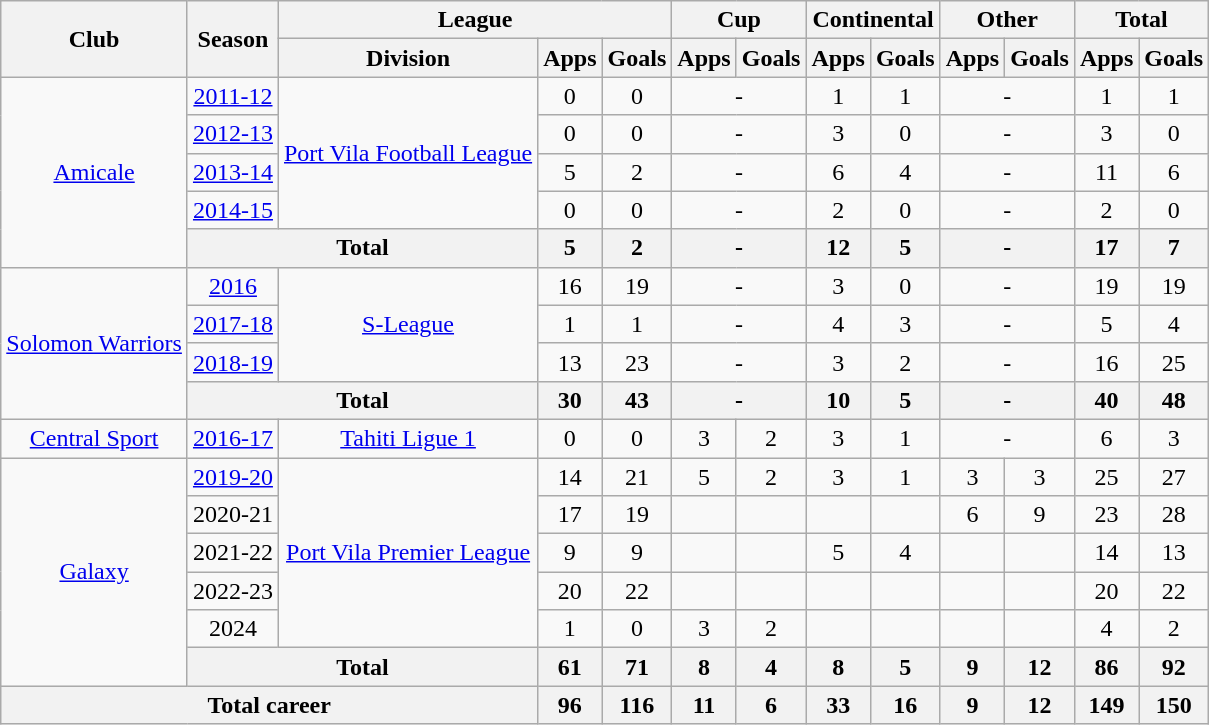<table class="wikitable" style="text-align: center;">
<tr>
<th rowspan="2">Club</th>
<th rowspan="2">Season</th>
<th colspan="3">League</th>
<th colspan="2">Cup</th>
<th colspan="2">Continental</th>
<th colspan="2">Other</th>
<th colspan="2">Total</th>
</tr>
<tr>
<th>Division</th>
<th>Apps</th>
<th>Goals</th>
<th>Apps</th>
<th>Goals</th>
<th>Apps</th>
<th>Goals</th>
<th>Apps</th>
<th>Goals</th>
<th>Apps</th>
<th>Goals</th>
</tr>
<tr>
<td rowspan="5"><a href='#'>Amicale</a></td>
<td><a href='#'>2011-12</a></td>
<td rowspan="4"><a href='#'>Port Vila Football League</a></td>
<td>0</td>
<td>0</td>
<td colspan="2">-</td>
<td>1</td>
<td>1</td>
<td colspan="2">-</td>
<td>1</td>
<td>1</td>
</tr>
<tr>
<td><a href='#'>2012-13</a></td>
<td>0</td>
<td>0</td>
<td colspan="2">-</td>
<td>3</td>
<td>0</td>
<td colspan="2">-</td>
<td>3</td>
<td>0</td>
</tr>
<tr>
<td><a href='#'>2013-14</a></td>
<td>5</td>
<td>2</td>
<td colspan="2">-</td>
<td>6</td>
<td>4</td>
<td colspan="2">-</td>
<td>11</td>
<td>6</td>
</tr>
<tr>
<td><a href='#'>2014-15</a></td>
<td>0</td>
<td>0</td>
<td colspan="2">-</td>
<td>2</td>
<td>0</td>
<td colspan="2">-</td>
<td>2</td>
<td>0</td>
</tr>
<tr>
<th colspan=2>Total</th>
<th>5</th>
<th>2</th>
<th colspan=2>-</th>
<th>12</th>
<th>5</th>
<th colspan=2>-</th>
<th>17</th>
<th>7</th>
</tr>
<tr>
<td rowspan="4"><a href='#'>Solomon Warriors</a></td>
<td><a href='#'>2016</a></td>
<td rowspan="3"><a href='#'>S-League</a></td>
<td>16</td>
<td>19</td>
<td colspan="2">-</td>
<td>3</td>
<td>0</td>
<td colspan="2">-</td>
<td>19</td>
<td>19</td>
</tr>
<tr>
<td><a href='#'>2017-18</a></td>
<td>1</td>
<td>1</td>
<td colspan="2">-</td>
<td>4</td>
<td>3</td>
<td colspan="2">-</td>
<td>5</td>
<td>4</td>
</tr>
<tr>
<td><a href='#'>2018-19</a></td>
<td>13</td>
<td>23</td>
<td colspan="2">-</td>
<td>3</td>
<td>2</td>
<td colspan="2">-</td>
<td>16</td>
<td>25</td>
</tr>
<tr>
<th colspan=2>Total</th>
<th>30</th>
<th>43</th>
<th colspan=2>-</th>
<th>10</th>
<th>5</th>
<th colspan=2>-</th>
<th>40</th>
<th>48</th>
</tr>
<tr>
<td><a href='#'>Central Sport</a></td>
<td><a href='#'>2016-17</a></td>
<td><a href='#'>Tahiti Ligue 1</a></td>
<td>0</td>
<td>0</td>
<td>3</td>
<td>2</td>
<td>3</td>
<td>1</td>
<td colspan=2>-</td>
<td>6</td>
<td>3</td>
</tr>
<tr>
<td rowspan="6"><a href='#'>Galaxy</a></td>
<td><a href='#'>2019-20</a></td>
<td rowspan="5"><a href='#'>Port Vila Premier League</a></td>
<td>14</td>
<td>21</td>
<td>5</td>
<td>2</td>
<td>3</td>
<td>1</td>
<td>3</td>
<td>3</td>
<td>25</td>
<td>27</td>
</tr>
<tr>
<td>2020-21</td>
<td>17</td>
<td>19</td>
<td></td>
<td></td>
<td></td>
<td></td>
<td>6</td>
<td>9</td>
<td>23</td>
<td>28</td>
</tr>
<tr>
<td>2021-22</td>
<td>9</td>
<td>9</td>
<td></td>
<td></td>
<td>5</td>
<td>4</td>
<td></td>
<td></td>
<td>14</td>
<td>13</td>
</tr>
<tr>
<td>2022-23</td>
<td>20</td>
<td>22</td>
<td></td>
<td></td>
<td></td>
<td></td>
<td></td>
<td></td>
<td>20</td>
<td>22</td>
</tr>
<tr>
<td>2024</td>
<td>1</td>
<td>0</td>
<td>3</td>
<td>2</td>
<td></td>
<td></td>
<td></td>
<td></td>
<td>4</td>
<td>2</td>
</tr>
<tr>
<th colspan=2>Total</th>
<th>61</th>
<th>71</th>
<th>8</th>
<th>4</th>
<th>8</th>
<th>5</th>
<th>9</th>
<th>12</th>
<th>86</th>
<th>92</th>
</tr>
<tr>
<th colspan="3">Total career</th>
<th>96</th>
<th>116</th>
<th>11</th>
<th>6</th>
<th>33</th>
<th>16</th>
<th>9</th>
<th>12</th>
<th>149</th>
<th>150</th>
</tr>
</table>
